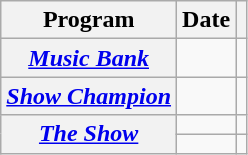<table class="wikitable plainrowheaders sortable" style="text-align:center">
<tr>
<th scope="col">Program </th>
<th scope="col">Date</th>
<th scope="col" class="unsortable"></th>
</tr>
<tr>
<th scope="row"><em><a href='#'>Music Bank</a></em></th>
<td></td>
<td style="text-align:center"></td>
</tr>
<tr>
<th scope="row"><em><a href='#'>Show Champion</a></em></th>
<td></td>
<td style="text-align:center"></td>
</tr>
<tr>
<th scope="row" rowspan="2"><em><a href='#'>The Show</a></em></th>
<td></td>
<td style="text-align:center"></td>
</tr>
<tr>
<td></td>
<td style="text-align:center"></td>
</tr>
</table>
